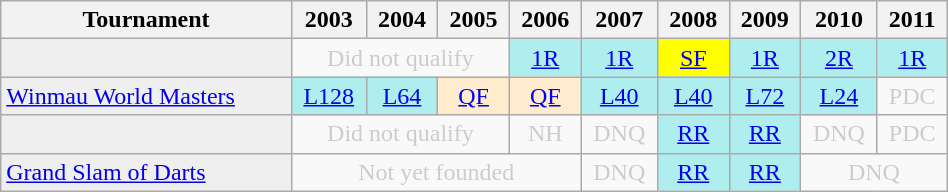<table class="wikitable" style="width:50%; margin:0">
<tr>
<th>Tournament</th>
<th>2003</th>
<th>2004</th>
<th>2005</th>
<th>2006</th>
<th>2007</th>
<th>2008</th>
<th>2009</th>
<th>2010</th>
<th>2011</th>
</tr>
<tr>
<td style="background:#efefef;"></td>
<td colspan="3" style="text-align:center; color:#ccc;">Did not qualify</td>
<td style="text-align:center; background:#afeeee;"><a href='#'>1R</a></td>
<td style="text-align:center; background:#afeeee;"><a href='#'>1R</a></td>
<td style="text-align:center; background:yellow;"><a href='#'>SF</a></td>
<td style="text-align:center; background:#afeeee;"><a href='#'>1R</a></td>
<td style="text-align:center; background:#afeeee;"><a href='#'>2R</a></td>
<td style="text-align:center; background:#afeeee;"><a href='#'>1R</a></td>
</tr>
<tr>
<td style="background:#efefef;"><a href='#'>Winmau World Masters</a></td>
<td style="text-align:center; background:#afeeee;"><a href='#'>L128</a></td>
<td style="text-align:center; background:#afeeee;"><a href='#'>L64</a></td>
<td style="text-align:center; background:#ffebcd;"><a href='#'>QF</a></td>
<td style="text-align:center; background:#ffebcd;"><a href='#'>QF</a></td>
<td style="text-align:center; background:#afeeee;"><a href='#'>L40</a></td>
<td style="text-align:center; background:#afeeee;"><a href='#'>L40</a></td>
<td style="text-align:center; background:#afeeee;"><a href='#'>L72</a></td>
<td style="text-align:center; background:#afeeee;"><a href='#'>L24</a></td>
<td colspan="1" style="text-align:center; color:#ccc;">PDC</td>
</tr>
<tr>
<td style="background:#efefef;"></td>
<td colspan="3" style="text-align:center; color:#ccc;">Did not qualify</td>
<td style="text-align:center; color:#ccc;">NH</td>
<td colspan="1" style="text-align:center; color:#ccc;">DNQ</td>
<td style="text-align:center; background:#afeeee;"><a href='#'>RR</a></td>
<td style="text-align:center; background:#afeeee;"><a href='#'>RR</a></td>
<td colspan="1" style="text-align:center; color:#ccc;">DNQ</td>
<td colspan="1" style="text-align:center; color:#ccc;">PDC</td>
</tr>
<tr>
<td style="background:#efefef;"><a href='#'>Grand Slam of Darts</a></td>
<td colspan="4" style="text-align:center; color:#ccc;">Not yet founded</td>
<td colspan="1" style="text-align:center; color:#ccc;">DNQ</td>
<td style="text-align:center; background:#afeeee;"><a href='#'>RR</a></td>
<td style="text-align:center; background:#afeeee;"><a href='#'>RR</a></td>
<td colspan="2" style="text-align:center; color:#ccc;">DNQ</td>
</tr>
</table>
